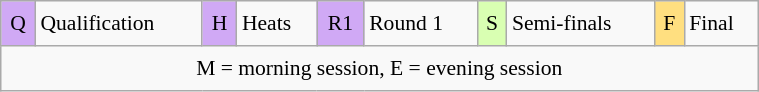<table class="wikitable" style="font-size:90%;position:relative; line-height:1.6em;" width=40%>
<tr>
<td bgcolor="#D0A9F5" align=center>Q</td>
<td>Qualification</td>
<td bgcolor="#D0A9F5" align=center>H</td>
<td>Heats</td>
<td bgcolor="#D0A9F5" align=center>R1</td>
<td>Round 1</td>
<td bgcolor="#D9FFB2" align=center>S</td>
<td>Semi-finals</td>
<td bgcolor="#FFDF80" align=center>F</td>
<td>Final</td>
</tr>
<tr>
<td colspan=10 align=center>M = morning session, E = evening session</td>
</tr>
</table>
